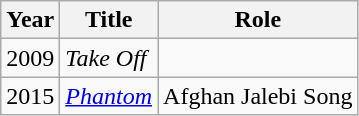<table class="wikitable">
<tr>
<th>Year</th>
<th>Title</th>
<th>Role</th>
</tr>
<tr>
<td>2009</td>
<td><em>Take Off</em></td>
<td></td>
</tr>
<tr>
<td>2015</td>
<td><a href='#'><em>Phantom</em></a></td>
<td>Afghan Jalebi Song</td>
</tr>
</table>
